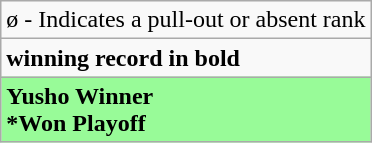<table class="wikitable">
<tr>
<td>ø - Indicates a pull-out or absent rank</td>
</tr>
<tr>
<td><strong>winning record in bold</strong></td>
</tr>
<tr>
<td style="background: PaleGreen;"><strong>Yusho Winner <br> *Won Playoff</strong></td>
</tr>
</table>
